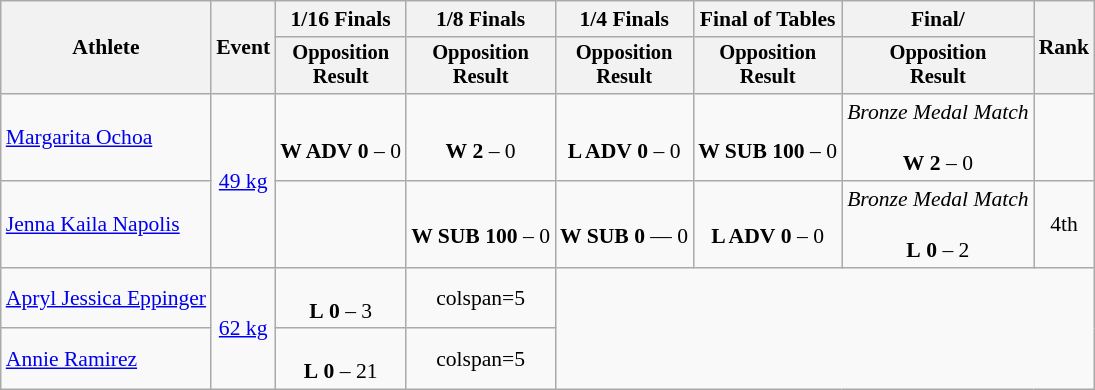<table class=wikitable style="text-align:center; font-size:90%">
<tr>
<th rowspan="2">Athlete</th>
<th rowspan="2">Event</th>
<th>1/16 Finals</th>
<th>1/8 Finals</th>
<th>1/4 Finals</th>
<th>Final of Tables</th>
<th>Final/</th>
<th rowspan=2>Rank</th>
</tr>
<tr style="font-size:95%">
<th>Opposition<br>Result</th>
<th>Opposition<br>Result</th>
<th>Opposition<br>Result</th>
<th>Opposition<br>Result</th>
<th>Opposition<br>Result</th>
</tr>
<tr>
<td align=left><a href='#'>Margarita Ochoa</a></td>
<td rowspan=2><a href='#'>49 kg</a></td>
<td style="text-align:center;"> <br> <strong>W ADV</strong> <strong>0</strong> – 0</td>
<td style="text-align:center;"> <br> <strong>W</strong> <strong>2</strong> – 0</td>
<td style="text-align:center;"> <br> <strong>L ADV</strong> <strong>0</strong> – 0</td>
<td style="text-align:center;"> <br> <strong>W SUB</strong> <strong>100</strong> – 0</td>
<td style="text-align:center;"><em>Bronze Medal Match</em><br>  <br> <strong>W</strong> <strong>2</strong> – 0</td>
<td style="text-align:center;"></td>
</tr>
<tr>
<td align=left><a href='#'>Jenna Kaila Napolis</a></td>
<td></td>
<td style="text-align:center;"> <br> <strong>W SUB</strong> <strong>100</strong> – 0</td>
<td style="text-align:center;"> <br> <strong>W SUB</strong> <strong>0</strong> –– 0</td>
<td style="text-align:center;"> <br> <strong>L ADV</strong> <strong>0</strong> – 0</td>
<td style="text-align:center;"><em>Bronze Medal Match</em><br>  <br> <strong>L</strong> <strong>0</strong> – 2</td>
<td style="text-align:center;">4th</td>
</tr>
<tr>
<td align=left><a href='#'>Apryl Jessica Eppinger</a></td>
<td rowspan=2><a href='#'>62 kg</a></td>
<td style="text-align:center;"> <br> <strong>L</strong> <strong>0</strong> – 3</td>
<td>colspan=5 </td>
</tr>
<tr>
<td align=left><a href='#'>Annie Ramirez</a></td>
<td style="text-align:center;"> <br> <strong>L</strong> <strong>0</strong> – 21</td>
<td>colspan=5 </td>
</tr>
</table>
